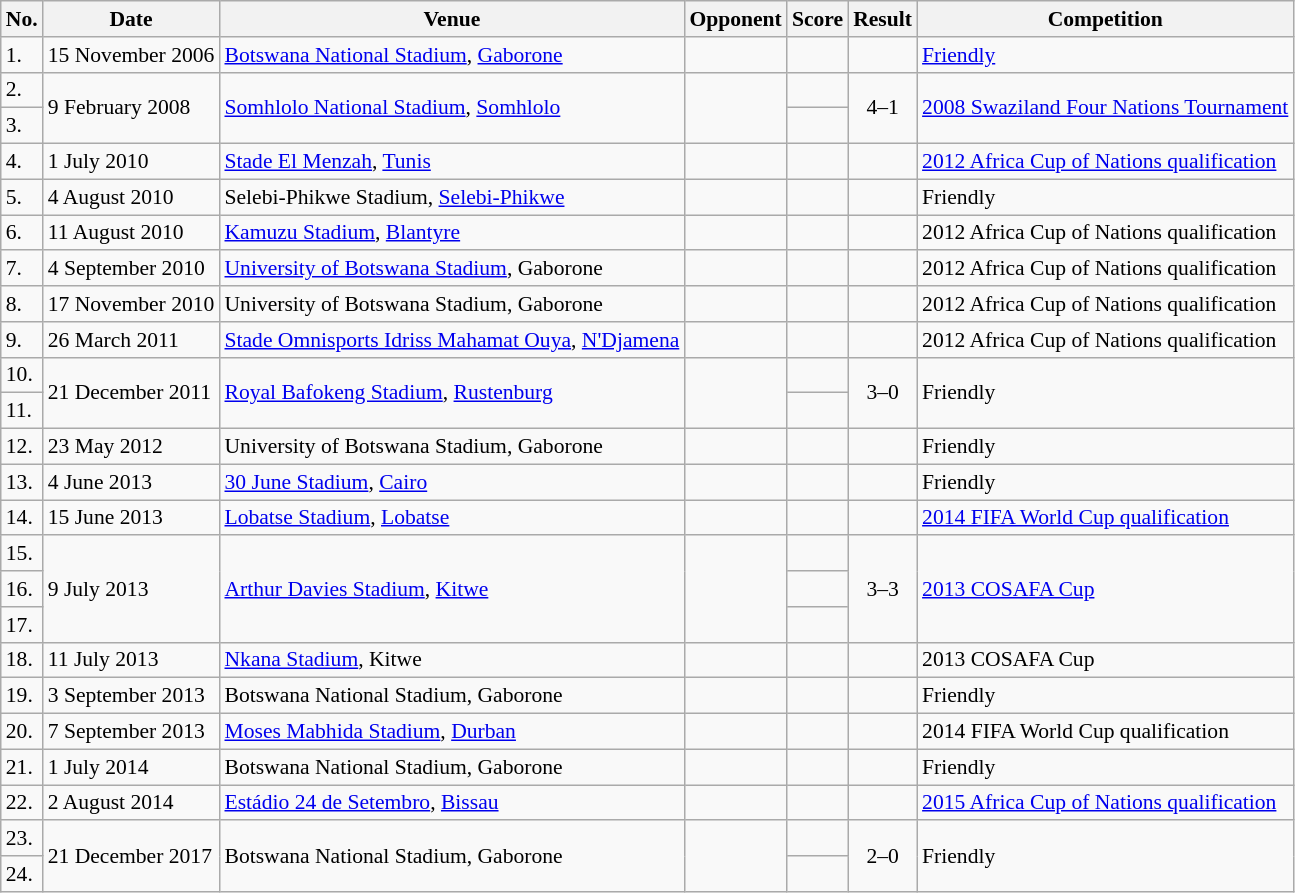<table class="wikitable collapsible collapsed" style="font-size:90%">
<tr>
<th>No.</th>
<th>Date</th>
<th>Venue</th>
<th>Opponent</th>
<th>Score</th>
<th>Result</th>
<th>Competition</th>
</tr>
<tr>
<td>1.</td>
<td>15 November 2006</td>
<td><a href='#'>Botswana National Stadium</a>, <a href='#'>Gaborone</a></td>
<td></td>
<td></td>
<td></td>
<td><a href='#'>Friendly</a></td>
</tr>
<tr>
<td>2.</td>
<td rowspan=2>9 February 2008</td>
<td rowspan=2><a href='#'>Somhlolo National Stadium</a>, <a href='#'>Somhlolo</a></td>
<td rowspan=2></td>
<td></td>
<td rowspan=2 style="text-align:center;">4–1</td>
<td rowspan=2><a href='#'>2008 Swaziland Four Nations Tournament</a></td>
</tr>
<tr>
<td>3.</td>
<td></td>
</tr>
<tr>
<td>4.</td>
<td>1 July 2010</td>
<td><a href='#'>Stade El Menzah</a>, <a href='#'>Tunis</a></td>
<td></td>
<td></td>
<td></td>
<td><a href='#'>2012 Africa Cup of Nations qualification</a></td>
</tr>
<tr>
<td>5.</td>
<td>4 August 2010</td>
<td>Selebi-Phikwe Stadium, <a href='#'>Selebi-Phikwe</a></td>
<td></td>
<td></td>
<td></td>
<td>Friendly</td>
</tr>
<tr>
<td>6.</td>
<td>11 August 2010</td>
<td><a href='#'>Kamuzu Stadium</a>, <a href='#'>Blantyre</a></td>
<td></td>
<td></td>
<td></td>
<td>2012 Africa Cup of Nations qualification</td>
</tr>
<tr>
<td>7.</td>
<td>4 September 2010</td>
<td><a href='#'>University of Botswana Stadium</a>, Gaborone</td>
<td></td>
<td></td>
<td></td>
<td>2012 Africa Cup of Nations qualification</td>
</tr>
<tr>
<td>8.</td>
<td>17 November 2010</td>
<td>University of Botswana Stadium, Gaborone</td>
<td></td>
<td></td>
<td></td>
<td>2012 Africa Cup of Nations qualification</td>
</tr>
<tr>
<td>9.</td>
<td>26 March 2011</td>
<td><a href='#'>Stade Omnisports Idriss Mahamat Ouya</a>, <a href='#'>N'Djamena</a></td>
<td></td>
<td></td>
<td></td>
<td>2012 Africa Cup of Nations qualification</td>
</tr>
<tr>
<td>10.</td>
<td rowspan=2>21 December 2011</td>
<td rowspan=2><a href='#'>Royal Bafokeng Stadium</a>, <a href='#'>Rustenburg</a></td>
<td rowspan=2></td>
<td></td>
<td rowspan=2 style="text-align:center;">3–0</td>
<td rowspan=2>Friendly</td>
</tr>
<tr>
<td>11.</td>
<td></td>
</tr>
<tr>
<td>12.</td>
<td>23 May 2012</td>
<td>University of Botswana Stadium, Gaborone</td>
<td></td>
<td></td>
<td></td>
<td>Friendly</td>
</tr>
<tr>
<td>13.</td>
<td>4 June 2013</td>
<td><a href='#'>30 June Stadium</a>, <a href='#'>Cairo</a></td>
<td></td>
<td></td>
<td></td>
<td>Friendly</td>
</tr>
<tr>
<td>14.</td>
<td>15 June 2013</td>
<td><a href='#'>Lobatse Stadium</a>, <a href='#'>Lobatse</a></td>
<td></td>
<td></td>
<td></td>
<td><a href='#'>2014 FIFA World Cup qualification</a></td>
</tr>
<tr>
<td>15.</td>
<td rowspan=3>9 July 2013</td>
<td rowspan=3><a href='#'>Arthur Davies Stadium</a>, <a href='#'>Kitwe</a></td>
<td rowspan=3></td>
<td></td>
<td rowspan=3 style="text-align:center;">3–3</td>
<td rowspan=3><a href='#'>2013 COSAFA Cup</a></td>
</tr>
<tr>
<td>16.</td>
<td></td>
</tr>
<tr>
<td>17.</td>
<td></td>
</tr>
<tr>
<td>18.</td>
<td>11 July 2013</td>
<td><a href='#'>Nkana Stadium</a>, Kitwe</td>
<td></td>
<td></td>
<td></td>
<td>2013 COSAFA Cup</td>
</tr>
<tr>
<td>19.</td>
<td>3 September 2013</td>
<td>Botswana National Stadium, Gaborone</td>
<td></td>
<td></td>
<td></td>
<td>Friendly</td>
</tr>
<tr>
<td>20.</td>
<td>7 September 2013</td>
<td><a href='#'>Moses Mabhida Stadium</a>, <a href='#'>Durban</a></td>
<td></td>
<td></td>
<td></td>
<td>2014 FIFA World Cup qualification</td>
</tr>
<tr>
<td>21.</td>
<td>1 July 2014</td>
<td>Botswana National Stadium, Gaborone</td>
<td></td>
<td></td>
<td></td>
<td>Friendly</td>
</tr>
<tr>
<td>22.</td>
<td>2 August 2014</td>
<td><a href='#'>Estádio 24 de Setembro</a>, <a href='#'>Bissau</a></td>
<td></td>
<td></td>
<td></td>
<td><a href='#'>2015 Africa Cup of Nations qualification</a></td>
</tr>
<tr>
<td>23.</td>
<td rowspan=2>21 December 2017</td>
<td rowspan=2>Botswana National Stadium, Gaborone</td>
<td rowspan=2></td>
<td></td>
<td rowspan=2 style="text-align:center;">2–0</td>
<td rowspan=2>Friendly</td>
</tr>
<tr>
<td>24.</td>
<td></td>
</tr>
</table>
